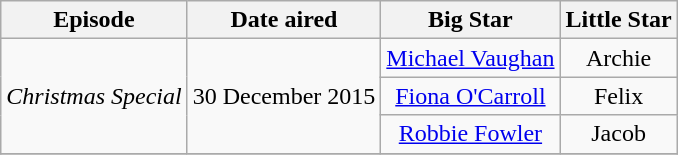<table class="wikitable" style="text-align:center;" width:99%;>
<tr>
<th>Episode</th>
<th>Date aired</th>
<th>Big Star</th>
<th>Little Star</th>
</tr>
<tr>
<td rowspan="3"><em>Christmas Special</em></td>
<td rowspan="3">30 December 2015</td>
<td><a href='#'>Michael Vaughan</a></td>
<td>Archie</td>
</tr>
<tr>
<td><a href='#'>Fiona O'Carroll</a></td>
<td>Felix</td>
</tr>
<tr>
<td><a href='#'>Robbie Fowler</a></td>
<td>Jacob</td>
</tr>
<tr>
</tr>
</table>
